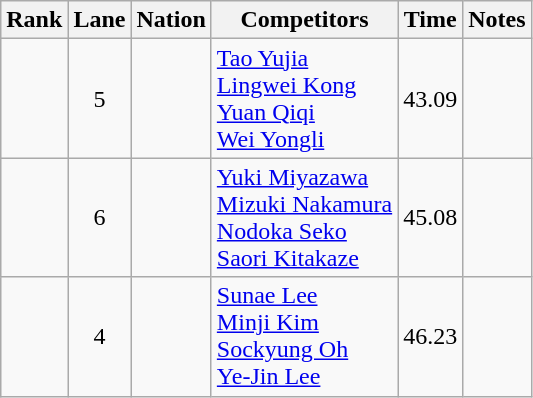<table class="wikitable sortable" style="text-align:center">
<tr>
<th>Rank</th>
<th>Lane</th>
<th>Nation</th>
<th>Competitors</th>
<th>Time</th>
<th>Notes</th>
</tr>
<tr>
<td></td>
<td>5</td>
<td align=left></td>
<td align=left><a href='#'>Tao Yujia</a><br><a href='#'>Lingwei Kong</a><br><a href='#'>Yuan Qiqi</a><br><a href='#'>Wei Yongli</a></td>
<td>43.09</td>
<td></td>
</tr>
<tr>
<td></td>
<td>6</td>
<td align=left></td>
<td align=left><a href='#'>Yuki Miyazawa</a><br><a href='#'>Mizuki Nakamura</a><br><a href='#'>Nodoka Seko</a><br><a href='#'>Saori Kitakaze</a></td>
<td>45.08</td>
<td></td>
</tr>
<tr>
<td></td>
<td>4</td>
<td align=left></td>
<td align=left><a href='#'>Sunae Lee</a><br><a href='#'>Minji Kim</a><br><a href='#'>Sockyung Oh</a><br><a href='#'>Ye-Jin Lee</a></td>
<td>46.23</td>
<td></td>
</tr>
</table>
